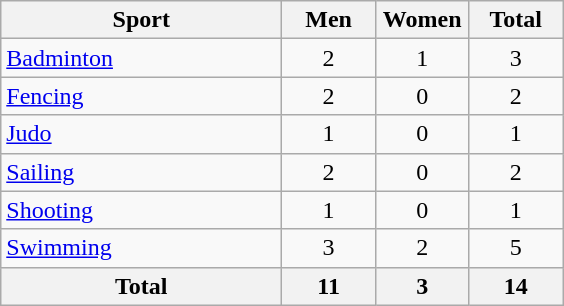<table class="wikitable sortable" style="text-align:center;">
<tr>
<th width=180>Sport</th>
<th width=55>Men</th>
<th width=55>Women</th>
<th width=55>Total</th>
</tr>
<tr>
<td align=left><a href='#'>Badminton</a></td>
<td>2</td>
<td>1</td>
<td>3</td>
</tr>
<tr>
<td align=left><a href='#'>Fencing</a></td>
<td>2</td>
<td>0</td>
<td>2</td>
</tr>
<tr>
<td align=left><a href='#'>Judo</a></td>
<td>1</td>
<td>0</td>
<td>1</td>
</tr>
<tr>
<td align=left><a href='#'>Sailing</a></td>
<td>2</td>
<td>0</td>
<td>2</td>
</tr>
<tr>
<td align=left><a href='#'>Shooting</a></td>
<td>1</td>
<td>0</td>
<td>1</td>
</tr>
<tr>
<td align=left><a href='#'>Swimming</a></td>
<td>3</td>
<td>2</td>
<td>5</td>
</tr>
<tr>
<th>Total</th>
<th>11</th>
<th>3</th>
<th>14</th>
</tr>
</table>
